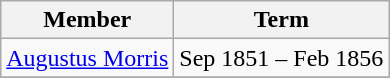<table class="wikitable">
<tr>
<th>Member</th>
<th>Term</th>
</tr>
<tr>
<td><a href='#'>Augustus Morris</a></td>
<td>Sep 1851 – Feb 1856</td>
</tr>
<tr>
</tr>
</table>
